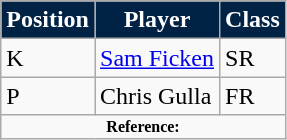<table class="wikitable">
<tr>
<th style="background:#024; color:#fff;">Position</th>
<th style="background:#024; color:#fff;">Player</th>
<th style="background:#024; color:#fff;">Class</th>
</tr>
<tr>
<td>K</td>
<td><a href='#'>Sam Ficken</a></td>
<td>SR</td>
</tr>
<tr>
<td>P</td>
<td>Chris Gulla</td>
<td>FR</td>
</tr>
<tr>
<td colspan="3" style="font-size:8pt; text-align:center;"><strong>Reference:</strong></td>
</tr>
</table>
